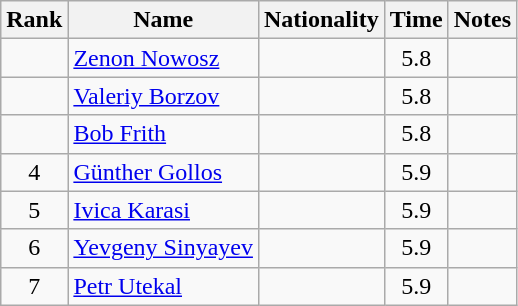<table class="wikitable sortable" style="text-align:center">
<tr>
<th>Rank</th>
<th>Name</th>
<th>Nationality</th>
<th>Time</th>
<th>Notes</th>
</tr>
<tr>
<td></td>
<td align="left"><a href='#'>Zenon Nowosz</a></td>
<td align=left></td>
<td>5.8</td>
<td></td>
</tr>
<tr>
<td></td>
<td align="left"><a href='#'>Valeriy Borzov</a></td>
<td align=left></td>
<td>5.8</td>
<td></td>
</tr>
<tr>
<td></td>
<td align="left"><a href='#'>Bob Frith</a></td>
<td align=left></td>
<td>5.8</td>
<td></td>
</tr>
<tr>
<td>4</td>
<td align="left"><a href='#'>Günther Gollos</a></td>
<td align=left></td>
<td>5.9</td>
<td></td>
</tr>
<tr>
<td>5</td>
<td align="left"><a href='#'>Ivica Karasi</a></td>
<td align=left></td>
<td>5.9</td>
<td></td>
</tr>
<tr>
<td>6</td>
<td align="left"><a href='#'>Yevgeny Sinyayev</a></td>
<td align=left></td>
<td>5.9</td>
<td></td>
</tr>
<tr>
<td>7</td>
<td align="left"><a href='#'>Petr Utekal</a></td>
<td align=left></td>
<td>5.9</td>
<td></td>
</tr>
</table>
